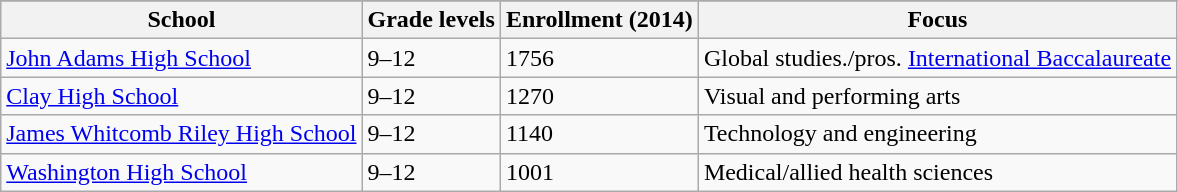<table class="wikitable">
<tr>
</tr>
<tr>
<th>School</th>
<th>Grade levels</th>
<th>Enrollment (2014)</th>
<th>Focus</th>
</tr>
<tr>
<td><a href='#'>John Adams High School</a></td>
<td>9–12</td>
<td>1756</td>
<td>Global studies./pros. <a href='#'>International Baccalaureate</a></td>
</tr>
<tr>
<td><a href='#'>Clay High School</a></td>
<td>9–12</td>
<td>1270</td>
<td>Visual and performing arts</td>
</tr>
<tr>
<td><a href='#'>James Whitcomb Riley High School</a></td>
<td>9–12</td>
<td>1140</td>
<td>Technology and engineering</td>
</tr>
<tr>
<td><a href='#'>Washington High School</a></td>
<td>9–12</td>
<td>1001</td>
<td>Medical/allied health sciences</td>
</tr>
</table>
